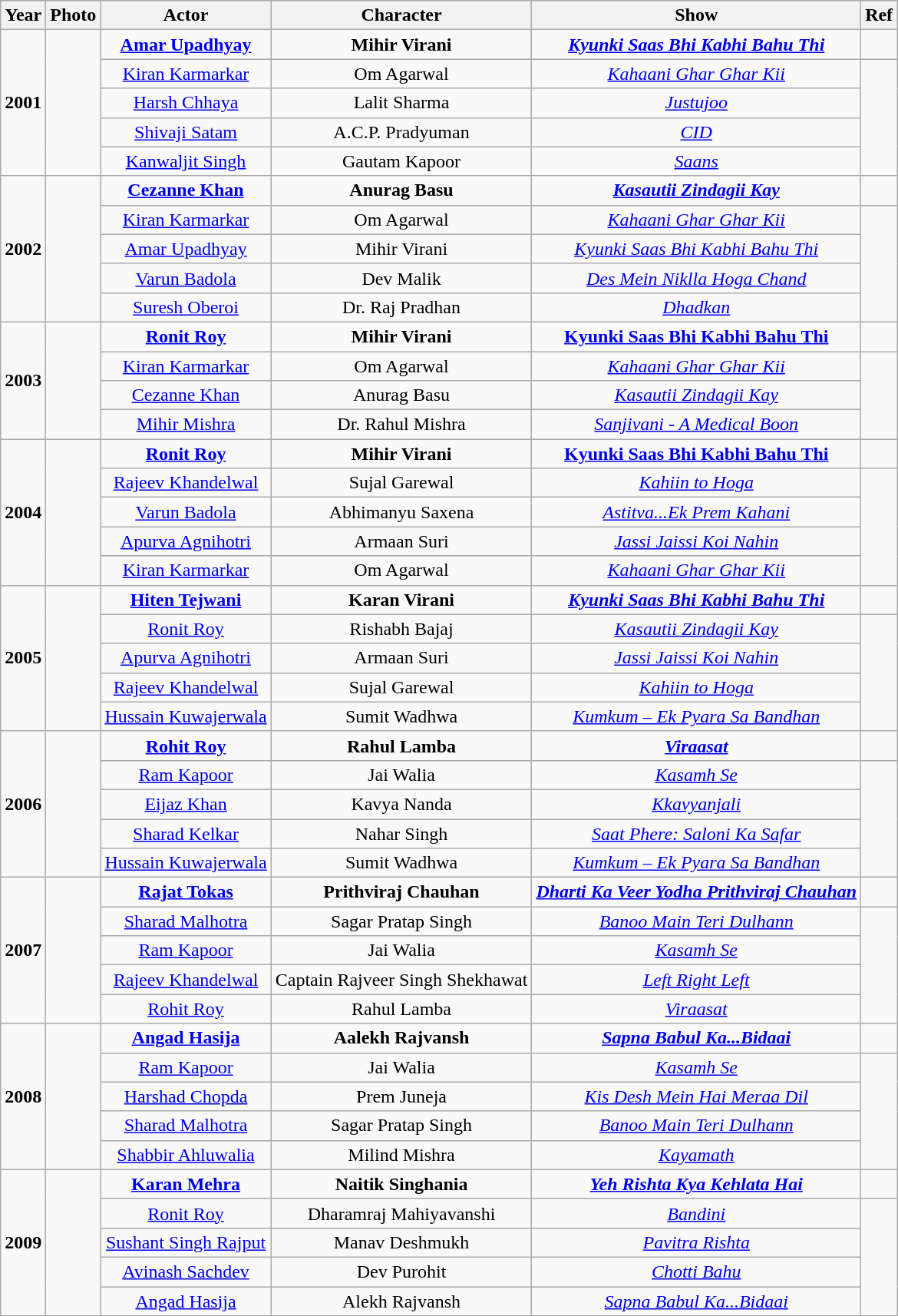<table class="wikitable sortable" style="text-align:center;">
<tr>
<th>Year</th>
<th>Photo</th>
<th>Actor</th>
<th>Character</th>
<th>Show</th>
<th>Ref</th>
</tr>
<tr>
<td rowspan=5><strong>2001</strong></td>
<td rowspan=5 style="text-align:center"></td>
<td><strong><a href='#'>Amar Upadhyay</a></strong></td>
<td><strong>Mihir Virani</strong></td>
<td><strong><em><a href='#'>Kyunki Saas Bhi Kabhi Bahu Thi</a></em></strong></td>
<td></td>
</tr>
<tr>
<td><a href='#'>Kiran Karmarkar</a></td>
<td>Om Agarwal</td>
<td><em><a href='#'>Kahaani Ghar Ghar Kii</a></em></td>
<td rowspan="4"></td>
</tr>
<tr>
<td><a href='#'>Harsh Chhaya</a></td>
<td>Lalit Sharma</td>
<td><em><a href='#'>Justujoo</a></em></td>
</tr>
<tr>
<td><a href='#'>Shivaji Satam</a></td>
<td>A.C.P. Pradyuman</td>
<td><em><a href='#'>CID</a></em></td>
</tr>
<tr>
<td><a href='#'>Kanwaljit Singh</a></td>
<td>Gautam Kapoor</td>
<td><em><a href='#'>Saans</a></em></td>
</tr>
<tr>
<td rowspan=5><strong>2002</strong></td>
<td rowspan=5 style="text-align:center"></td>
<td><strong><a href='#'>Cezanne Khan</a></strong></td>
<td><strong>Anurag Basu</strong></td>
<td><strong><em><a href='#'>Kasautii Zindagii Kay</a></em></strong></td>
<td></td>
</tr>
<tr>
<td><a href='#'>Kiran Karmarkar</a></td>
<td>Om Agarwal</td>
<td><em><a href='#'>Kahaani Ghar Ghar Kii</a></em></td>
<td rowspan="4"></td>
</tr>
<tr>
<td><a href='#'>Amar Upadhyay</a></td>
<td>Mihir Virani</td>
<td><em><a href='#'>Kyunki Saas Bhi Kabhi Bahu Thi</a></em></td>
</tr>
<tr>
<td><a href='#'>Varun Badola</a></td>
<td>Dev Malik</td>
<td><em><a href='#'>Des Mein Niklla Hoga Chand</a></em></td>
</tr>
<tr>
<td><a href='#'>Suresh Oberoi</a></td>
<td>Dr. Raj Pradhan</td>
<td><em><a href='#'>Dhadkan</a></em></td>
</tr>
<tr>
<td rowspan="4"><strong>2003</strong></td>
<td rowspan=4 style="text-align:center"></td>
<td><strong><a href='#'>Ronit Roy</a></strong></td>
<td><strong>Mihir Virani</strong></td>
<td><strong><a href='#'>Kyunki Saas Bhi Kabhi Bahu Thi</a></strong></td>
<td></td>
</tr>
<tr>
<td><a href='#'>Kiran Karmarkar</a></td>
<td>Om Agarwal</td>
<td><em><a href='#'>Kahaani Ghar Ghar Kii</a></em></td>
<td rowspan="3"></td>
</tr>
<tr>
<td><a href='#'>Cezanne Khan</a></td>
<td>Anurag Basu</td>
<td><em><a href='#'>Kasautii Zindagii Kay</a></em></td>
</tr>
<tr>
<td><a href='#'>Mihir Mishra</a></td>
<td>Dr. Rahul Mishra</td>
<td><em><a href='#'>Sanjivani - A Medical Boon</a></em></td>
</tr>
<tr>
<td rowspan=5><strong>2004</strong></td>
<td rowspan=5 style="text-align:center"></td>
<td><strong><a href='#'>Ronit Roy</a></strong></td>
<td><strong>Mihir Virani</strong></td>
<td><strong><a href='#'>Kyunki Saas Bhi Kabhi Bahu Thi</a></strong></td>
<td></td>
</tr>
<tr>
<td><a href='#'>Rajeev Khandelwal</a></td>
<td>Sujal Garewal</td>
<td><em><a href='#'>Kahiin to Hoga</a></em></td>
<td rowspan="4"></td>
</tr>
<tr>
<td><a href='#'>Varun Badola</a></td>
<td>Abhimanyu Saxena</td>
<td><em><a href='#'>Astitva...Ek Prem Kahani</a></em></td>
</tr>
<tr>
<td><a href='#'>Apurva Agnihotri</a></td>
<td>Armaan Suri</td>
<td><em><a href='#'>Jassi Jaissi Koi Nahin</a></em></td>
</tr>
<tr>
<td><a href='#'>Kiran Karmarkar</a></td>
<td>Om Agarwal</td>
<td><em><a href='#'>Kahaani Ghar Ghar Kii</a></em></td>
</tr>
<tr>
<td rowspan=5><strong>2005</strong></td>
<td rowspan=5 style="text-align:center"></td>
<td><strong><a href='#'>Hiten Tejwani</a></strong></td>
<td><strong>Karan Virani</strong></td>
<td><strong><em><a href='#'>Kyunki Saas Bhi Kabhi Bahu Thi</a></em></strong></td>
<td></td>
</tr>
<tr>
<td><a href='#'>Ronit Roy</a></td>
<td>Rishabh Bajaj</td>
<td><em><a href='#'>Kasautii Zindagii Kay</a></em></td>
<td rowspan="4"></td>
</tr>
<tr>
<td><a href='#'>Apurva Agnihotri</a></td>
<td>Armaan Suri</td>
<td><em><a href='#'>Jassi Jaissi Koi Nahin</a></em></td>
</tr>
<tr>
<td><a href='#'>Rajeev Khandelwal</a></td>
<td>Sujal Garewal</td>
<td><em><a href='#'>Kahiin to Hoga</a></em></td>
</tr>
<tr>
<td><a href='#'>Hussain Kuwajerwala</a></td>
<td>Sumit Wadhwa</td>
<td><em><a href='#'>Kumkum – Ek Pyara Sa Bandhan</a></em></td>
</tr>
<tr>
<td rowspan=5><strong>2006</strong></td>
<td rowspan=5 style="text-align:center"></td>
<td><strong><a href='#'>Rohit Roy</a></strong></td>
<td><strong>Rahul Lamba</strong></td>
<td><strong><em><a href='#'>Viraasat</a></em></strong></td>
<td></td>
</tr>
<tr>
<td><a href='#'>Ram Kapoor</a></td>
<td>Jai Walia</td>
<td><em><a href='#'>Kasamh Se</a></em></td>
<td rowspan="4"></td>
</tr>
<tr>
<td><a href='#'>Eijaz Khan</a></td>
<td>Kavya Nanda</td>
<td><em><a href='#'>Kkavyanjali</a></em></td>
</tr>
<tr>
<td><a href='#'>Sharad Kelkar</a></td>
<td>Nahar Singh</td>
<td><em><a href='#'>Saat Phere: Saloni Ka Safar</a></em></td>
</tr>
<tr>
<td><a href='#'>Hussain Kuwajerwala</a></td>
<td>Sumit Wadhwa</td>
<td><em><a href='#'>Kumkum – Ek Pyara Sa Bandhan</a></em></td>
</tr>
<tr>
<td rowspan=5><strong>2007</strong></td>
<td rowspan=5 style="text-align:center"></td>
<td><strong><a href='#'>Rajat Tokas</a></strong></td>
<td><strong>Prithviraj Chauhan</strong></td>
<td><strong><em><a href='#'>Dharti Ka Veer Yodha Prithviraj Chauhan</a></em></strong></td>
<td></td>
</tr>
<tr>
<td><a href='#'>Sharad Malhotra</a></td>
<td>Sagar Pratap Singh</td>
<td><em><a href='#'>Banoo Main Teri Dulhann</a></em></td>
<td rowspan="4"></td>
</tr>
<tr>
<td><a href='#'>Ram Kapoor</a></td>
<td>Jai Walia</td>
<td><em><a href='#'>Kasamh Se</a></em></td>
</tr>
<tr>
<td><a href='#'>Rajeev Khandelwal</a></td>
<td>Captain Rajveer Singh Shekhawat</td>
<td><em><a href='#'>Left Right Left</a></em></td>
</tr>
<tr>
<td><a href='#'>Rohit Roy</a></td>
<td>Rahul Lamba</td>
<td><em><a href='#'>Viraasat</a></em></td>
</tr>
<tr>
<td rowspan=5><strong>2008</strong></td>
<td rowspan=5 style="text-align:center"></td>
<td><strong><a href='#'>Angad Hasija</a></strong></td>
<td><strong>Aalekh Rajvansh</strong></td>
<td><strong><em><a href='#'>Sapna Babul Ka...Bidaai</a></em></strong></td>
<td></td>
</tr>
<tr>
<td><a href='#'>Ram Kapoor</a></td>
<td>Jai Walia</td>
<td><em><a href='#'>Kasamh Se</a></em></td>
<td rowspan="4"></td>
</tr>
<tr>
<td><a href='#'>Harshad Chopda</a></td>
<td>Prem Juneja</td>
<td><em><a href='#'>Kis Desh Mein Hai Meraa Dil</a></em></td>
</tr>
<tr>
<td><a href='#'>Sharad Malhotra</a></td>
<td>Sagar Pratap Singh</td>
<td><em><a href='#'>Banoo Main Teri Dulhann</a></em></td>
</tr>
<tr>
<td><a href='#'>Shabbir Ahluwalia</a></td>
<td>Milind Mishra</td>
<td><em><a href='#'>Kayamath</a></em></td>
</tr>
<tr>
<td rowspan=5><strong>2009</strong></td>
<td rowspan=5 style="text-align:center"></td>
<td><strong><a href='#'>Karan Mehra</a></strong></td>
<td><strong>Naitik Singhania</strong></td>
<td><strong><em><a href='#'>Yeh Rishta Kya Kehlata Hai</a></em></strong></td>
<td></td>
</tr>
<tr>
<td><a href='#'>Ronit Roy</a></td>
<td>Dharamraj Mahiyavanshi</td>
<td><em><a href='#'>Bandini</a></em></td>
<td rowspan="4"></td>
</tr>
<tr>
<td><a href='#'>Sushant Singh Rajput</a></td>
<td>Manav Deshmukh</td>
<td><em><a href='#'>Pavitra Rishta</a></em></td>
</tr>
<tr>
<td><a href='#'>Avinash Sachdev</a></td>
<td>Dev Purohit</td>
<td><em><a href='#'>Chotti Bahu</a></em></td>
</tr>
<tr>
<td><a href='#'>Angad Hasija</a></td>
<td>Alekh Rajvansh</td>
<td><em><a href='#'>Sapna Babul Ka...Bidaai</a></em></td>
</tr>
<tr>
</tr>
</table>
